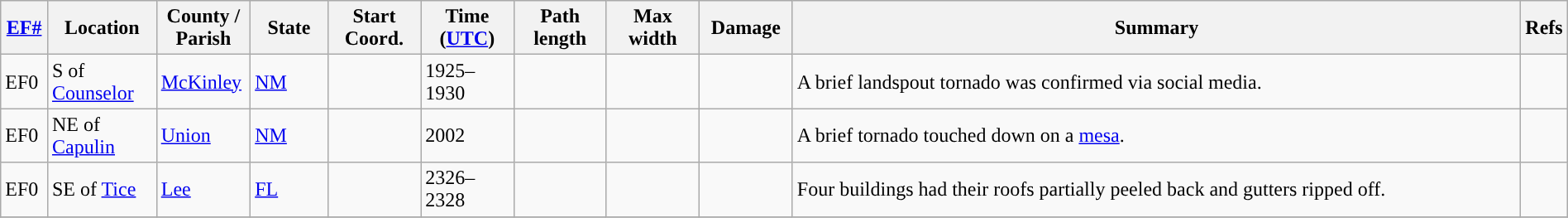<table class="wikitable sortable" style="width:100%;">
<tr>
<th scope="col" width="3%" align="center"><a href='#'>EF#</a></th>
<th scope="col" width="7%" align="center" class="unsortable">Location</th>
<th scope="col" width="6%" align="center" class="unsortable">County / Parish</th>
<th scope="col" width="5%" align="center">State</th>
<th scope="col" width="6%" align="center">Start Coord.</th>
<th scope="col" width="6%" align="center">Time (<a href='#'>UTC</a>)</th>
<th scope="col" width="6%" align="center">Path length</th>
<th scope="col" width="6%" align="center">Max width</th>
<th scope="col" width="6%" align="center">Damage</th>
<th scope="col" width="48%" class="unsortable" align="center">Summary</th>
<th scope="col" width="48%" class="unsortable" align="center">Refs</th>
</tr>
<tr>
<td>EF0</td>
<td>S of <a href='#'>Counselor</a></td>
<td><a href='#'>McKinley</a></td>
<td><a href='#'>NM</a></td>
<td></td>
<td>1925–1930</td>
<td></td>
<td></td>
<td></td>
<td>A brief landspout tornado was confirmed via social media.</td>
<td></td>
</tr>
<tr>
<td>EF0</td>
<td>NE of <a href='#'>Capulin</a></td>
<td><a href='#'>Union</a></td>
<td><a href='#'>NM</a></td>
<td></td>
<td>2002</td>
<td></td>
<td></td>
<td></td>
<td>A brief tornado touched down on a <a href='#'>mesa</a>.</td>
<td></td>
</tr>
<tr>
<td>EF0</td>
<td>SE of <a href='#'>Tice</a></td>
<td><a href='#'>Lee</a></td>
<td><a href='#'>FL</a></td>
<td></td>
<td>2326–2328</td>
<td></td>
<td></td>
<td></td>
<td>Four buildings had their roofs partially peeled back and gutters ripped off.</td>
<td></td>
</tr>
<tr>
</tr>
</table>
